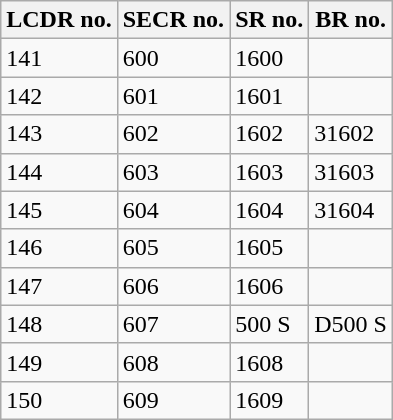<table class="wikitable">
<tr>
<th>LCDR no.</th>
<th>SECR no.</th>
<th>SR no.</th>
<th>BR no.</th>
</tr>
<tr>
<td>141</td>
<td>600</td>
<td>1600</td>
<td></td>
</tr>
<tr>
<td>142</td>
<td>601</td>
<td>1601</td>
<td></td>
</tr>
<tr>
<td>143</td>
<td>602</td>
<td>1602</td>
<td>31602</td>
</tr>
<tr>
<td>144</td>
<td>603</td>
<td>1603</td>
<td>31603</td>
</tr>
<tr>
<td>145</td>
<td>604</td>
<td>1604</td>
<td>31604</td>
</tr>
<tr>
<td>146</td>
<td>605</td>
<td>1605</td>
<td></td>
</tr>
<tr>
<td>147</td>
<td>606</td>
<td>1606</td>
<td></td>
</tr>
<tr>
<td>148</td>
<td>607</td>
<td>500 S</td>
<td>D500 S</td>
</tr>
<tr>
<td>149</td>
<td>608</td>
<td>1608</td>
<td></td>
</tr>
<tr>
<td>150</td>
<td>609</td>
<td>1609</td>
<td></td>
</tr>
</table>
